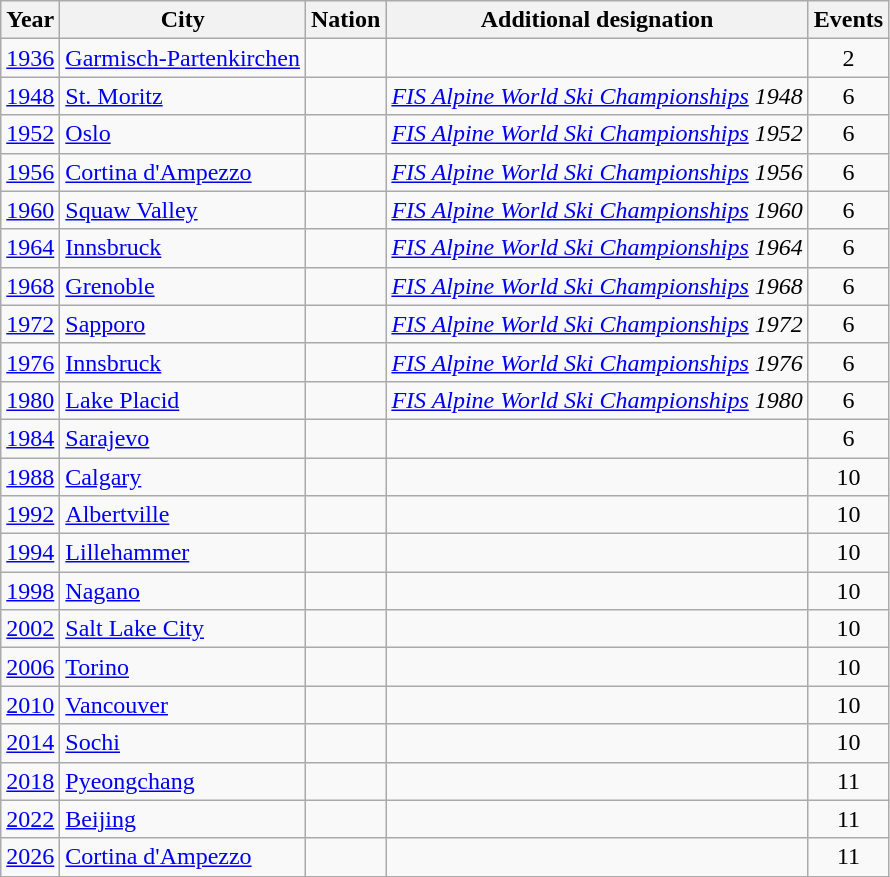<table class=wikitable>
<tr>
<th>Year</th>
<th>City</th>
<th>Nation</th>
<th>Additional designation</th>
<th>Events</th>
</tr>
<tr>
<td><a href='#'>1936</a></td>
<td><a href='#'>Garmisch-Partenkirchen</a></td>
<td></td>
<td></td>
<td align=center>2</td>
</tr>
<tr>
<td><a href='#'>1948</a></td>
<td><a href='#'>St. Moritz</a></td>
<td> </td>
<td><em><a href='#'>FIS Alpine World Ski Championships</a> 1948</em></td>
<td align=center>6</td>
</tr>
<tr>
<td><a href='#'>1952</a></td>
<td><a href='#'>Oslo</a></td>
<td></td>
<td><em><a href='#'>FIS Alpine World Ski Championships</a> 1952</em></td>
<td align=center>6</td>
</tr>
<tr>
<td><a href='#'>1956</a></td>
<td><a href='#'>Cortina d'Ampezzo</a></td>
<td></td>
<td><em><a href='#'>FIS Alpine World Ski Championships</a> 1956</em></td>
<td align=center>6</td>
</tr>
<tr>
<td><a href='#'>1960</a></td>
<td><a href='#'>Squaw Valley</a></td>
<td></td>
<td><em><a href='#'>FIS Alpine World Ski Championships</a> 1960</em></td>
<td align=center>6</td>
</tr>
<tr>
<td><a href='#'>1964</a></td>
<td><a href='#'>Innsbruck</a></td>
<td></td>
<td><em><a href='#'>FIS Alpine World Ski Championships</a> 1964</em></td>
<td align=center>6</td>
</tr>
<tr>
<td><a href='#'>1968</a></td>
<td><a href='#'>Grenoble</a></td>
<td></td>
<td><em><a href='#'>FIS Alpine World Ski Championships</a> 1968</em></td>
<td align=center>6</td>
</tr>
<tr>
<td><a href='#'>1972</a></td>
<td><a href='#'>Sapporo</a></td>
<td></td>
<td><em><a href='#'>FIS Alpine World Ski Championships</a> 1972</em></td>
<td align=center>6</td>
</tr>
<tr>
<td><a href='#'>1976</a></td>
<td><a href='#'>Innsbruck</a></td>
<td></td>
<td><em><a href='#'>FIS Alpine World Ski Championships</a> 1976</em></td>
<td align=center>6</td>
</tr>
<tr>
<td><a href='#'>1980</a></td>
<td><a href='#'>Lake Placid</a></td>
<td></td>
<td><em><a href='#'>FIS Alpine World Ski Championships</a> 1980</em></td>
<td align=center>6</td>
</tr>
<tr>
<td><a href='#'>1984</a></td>
<td><a href='#'>Sarajevo</a></td>
<td></td>
<td></td>
<td align=center>6</td>
</tr>
<tr>
<td><a href='#'>1988</a></td>
<td><a href='#'>Calgary</a></td>
<td></td>
<td></td>
<td align=center>10</td>
</tr>
<tr>
<td><a href='#'>1992</a></td>
<td><a href='#'>Albertville</a></td>
<td></td>
<td></td>
<td align=center>10</td>
</tr>
<tr>
<td><a href='#'>1994</a></td>
<td><a href='#'>Lillehammer</a></td>
<td></td>
<td></td>
<td align=center>10</td>
</tr>
<tr>
<td><a href='#'>1998</a></td>
<td><a href='#'>Nagano</a></td>
<td></td>
<td></td>
<td align=center>10</td>
</tr>
<tr>
<td><a href='#'>2002</a></td>
<td><a href='#'>Salt Lake City</a></td>
<td></td>
<td></td>
<td align=center>10</td>
</tr>
<tr>
<td><a href='#'>2006</a></td>
<td><a href='#'>Torino</a></td>
<td></td>
<td></td>
<td align=center>10</td>
</tr>
<tr>
<td><a href='#'>2010</a></td>
<td><a href='#'>Vancouver</a></td>
<td></td>
<td></td>
<td align=center>10</td>
</tr>
<tr>
<td><a href='#'>2014</a></td>
<td><a href='#'>Sochi</a></td>
<td></td>
<td></td>
<td align=center>10</td>
</tr>
<tr>
<td><a href='#'>2018</a></td>
<td><a href='#'>Pyeongchang</a></td>
<td></td>
<td></td>
<td align=center>11</td>
</tr>
<tr>
<td><a href='#'>2022</a></td>
<td><a href='#'>Beijing</a></td>
<td></td>
<td></td>
<td align=center>11</td>
</tr>
<tr>
<td><a href='#'>2026</a></td>
<td><a href='#'>Cortina d'Ampezzo</a></td>
<td></td>
<td></td>
<td align=center>11</td>
</tr>
</table>
